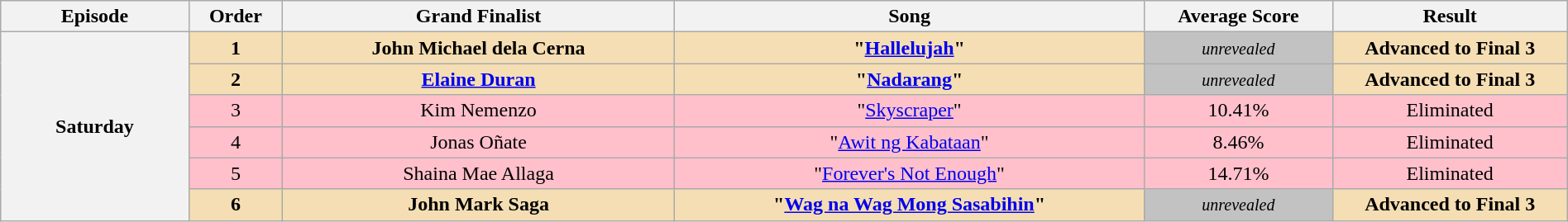<table class="wikitable" style="text-align:center; width:100%; font-size:100%">
<tr>
<th width="12%">Episode</th>
<th width="6%">Order</th>
<th width="25%">Grand Finalist</th>
<th width="30%">Song</th>
<th width="12%">Average Score</th>
<th width="15%">Result</th>
</tr>
<tr>
<th rowspan="6">Saturday<br><small></small></th>
<td style="background-color:#F5DEB3;"><strong>1</strong></td>
<td style="background-color:#F5DEB3;"><strong>John Michael dela Cerna</strong></td>
<td style="background-color:#F5DEB3;"><strong>"<a href='#'>Hallelujah</a>"</strong></td>
<td style="background-color:#c2c2c2;"><small><em>unrevealed</em></small></td>
<td style="background-color:#F5DEB3;"><strong>Advanced to Final 3</strong></td>
</tr>
<tr>
<td style="background-color:#F5DEB3;"><strong>2</strong></td>
<td style="background-color:#F5DEB3;"><strong><a href='#'>Elaine Duran</a></strong></td>
<td style="background-color:#F5DEB3;"><strong>"<a href='#'>Nadarang</a>"</strong></td>
<td style="background-color:#c2c2c2;"><small><em>unrevealed</em></small></td>
<td style="background-color:#F5DEB3;"><strong>Advanced to Final 3</strong></td>
</tr>
<tr>
<td style="background-color:Pink;">3</td>
<td style="background-color:Pink;">Kim Nemenzo</td>
<td style="background-color:Pink;">"<a href='#'>Skyscraper</a>"</td>
<td style="background-color:Pink;">10.41%</td>
<td style="background-color:Pink;">Eliminated</td>
</tr>
<tr>
<td style="background-color:Pink;">4</td>
<td style="background-color:Pink;">Jonas Oñate</td>
<td style="background-color:Pink;">"<a href='#'>Awit ng Kabataan</a>"</td>
<td style="background-color:Pink;">8.46%</td>
<td style="background-color:Pink;">Eliminated</td>
</tr>
<tr>
<td style="background-color:Pink;">5</td>
<td style="background-color:Pink;">Shaina Mae Allaga</td>
<td style="background-color:Pink;">"<a href='#'>Forever's Not Enough</a>"</td>
<td style="background-color:Pink;">14.71%</td>
<td style="background-color:Pink;">Eliminated</td>
</tr>
<tr>
<td style="background-color:#F5DEB3;"><strong>6</strong></td>
<td style="background-color:#F5DEB3;"><strong>John Mark Saga</strong></td>
<td style="background-color:#F5DEB3;"><strong>"<a href='#'>Wag na Wag Mong Sasabihin</a>"</strong></td>
<td style="background-color:#c2c2c2;"><small><em>unrevealed</em></small></td>
<td style="background-color:#F5DEB3;"><strong>Advanced to Final 3</strong></td>
</tr>
</table>
